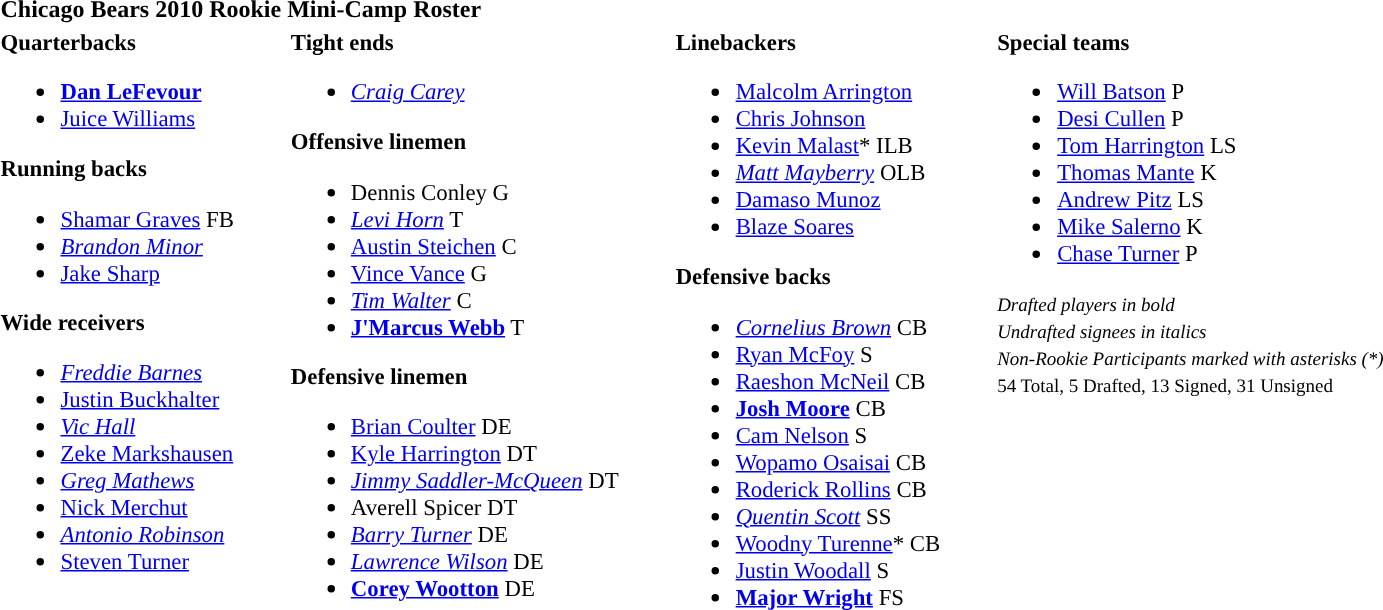<table class="toccolours" style="text-align: left;">
<tr>
<th colspan="7">Chicago Bears 2010 Rookie Mini-Camp Roster</th>
</tr>
<tr>
<td style="font-size:95%; vertical-align:top;"><strong>Quarterbacks</strong><br><ul><li> <strong><a href='#'>Dan LeFevour</a></strong></li><li> <a href='#'>Juice Williams</a></li></ul><strong>Running backs</strong><ul><li> <a href='#'>Shamar Graves</a> FB</li><li> <em><a href='#'>Brandon Minor</a></em></li><li> <a href='#'>Jake Sharp</a></li></ul><strong>Wide receivers</strong><ul><li> <em><a href='#'>Freddie Barnes</a></em></li><li> <a href='#'>Justin Buckhalter</a></li><li> <em><a href='#'>Vic Hall</a></em></li><li> <a href='#'>Zeke Markshausen</a></li><li> <em><a href='#'>Greg Mathews</a></em></li><li> <a href='#'>Nick Merchut</a></li><li> <em><a href='#'>Antonio Robinson</a></em></li><li> <a href='#'>Steven Turner</a></li></ul></td>
<td style="width: 30px;"></td>
<td style="font-size:95%; vertical-align:top;"><strong>Tight ends</strong><br><ul><li> <em><a href='#'>Craig Carey</a></em></li></ul><strong>Offensive linemen</strong><ul><li> Dennis Conley G</li><li> <em><a href='#'>Levi Horn</a></em> T</li><li> <a href='#'>Austin Steichen</a> C</li><li> <a href='#'>Vince Vance</a> G</li><li> <em><a href='#'>Tim Walter</a></em> C</li><li> <strong><a href='#'>J'Marcus Webb</a></strong> T</li></ul><strong>Defensive linemen</strong><ul><li> <a href='#'>Brian Coulter</a> DE</li><li> <a href='#'>Kyle Harrington</a> DT</li><li> <em><a href='#'>Jimmy Saddler-McQueen</a></em> DT</li><li> Averell Spicer DT</li><li> <em><a href='#'>Barry Turner</a></em> DE</li><li> <em><a href='#'>Lawrence Wilson</a></em> DE</li><li> <strong><a href='#'>Corey Wootton</a></strong> DE</li></ul></td>
<td style="width: 30px;"></td>
<td style="font-size:95%; vertical-align:top;"><strong>Linebackers</strong><br><ul><li> <a href='#'>Malcolm Arrington</a></li><li> <a href='#'>Chris Johnson</a></li><li> <a href='#'>Kevin Malast</a>* ILB</li><li> <em><a href='#'>Matt Mayberry</a></em> OLB</li><li> <a href='#'>Damaso Munoz</a></li><li> <a href='#'>Blaze Soares</a></li></ul><strong>Defensive backs</strong><ul><li> <em><a href='#'>Cornelius Brown</a></em> CB</li><li> <a href='#'>Ryan McFoy</a> S</li><li> <a href='#'>Raeshon McNeil</a> CB</li><li> <strong><a href='#'>Josh Moore</a></strong> CB</li><li> <a href='#'>Cam Nelson</a> S</li><li> <a href='#'>Wopamo Osaisai</a> CB</li><li> <a href='#'>Roderick Rollins</a> CB</li><li> <em><a href='#'>Quentin Scott</a></em> SS</li><li> <a href='#'>Woodny Turenne</a>* CB</li><li> <a href='#'>Justin Woodall</a> S</li><li> <strong><a href='#'>Major Wright</a></strong> FS</li></ul></td>
<td style="width: 30px;"></td>
<td style="font-size:95%; vertical-align:top;"><strong>Special teams</strong><br><ul><li> <a href='#'>Will Batson</a> P</li><li> <a href='#'>Desi Cullen</a> P</li><li> <a href='#'>Tom Harrington</a> LS</li><li> <a href='#'>Thomas Mante</a> K</li><li> <a href='#'>Andrew Pitz</a> LS</li><li> <a href='#'>Mike Salerno</a> K</li><li> <a href='#'>Chase Turner</a> P</li></ul><small><em>Drafted players in bold</em></small><br>
<small><em>Undrafted signees in italics</em></small><br>
<small><em>Non-Rookie Participants marked with asterisks (*)</em></small><br><small>54 Total, 5 Drafted, 13 Signed, 31 Unsigned</small></td>
</tr>
</table>
